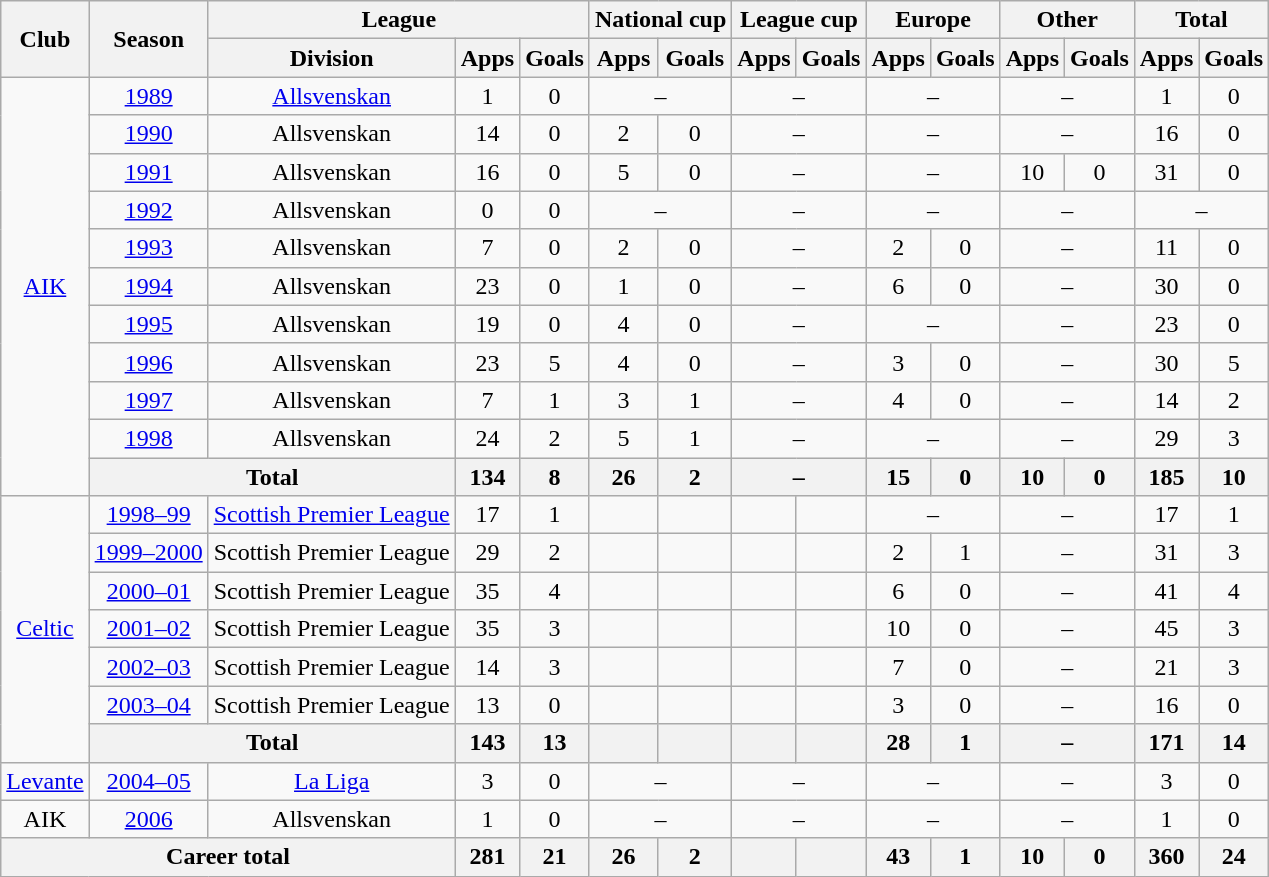<table class="wikitable" style="text-align:center">
<tr>
<th rowspan="2">Club</th>
<th rowspan="2">Season</th>
<th colspan="3">League</th>
<th colspan="2">National cup</th>
<th colspan="2">League cup</th>
<th colspan="2">Europe</th>
<th colspan="2">Other</th>
<th colspan="2">Total</th>
</tr>
<tr>
<th>Division</th>
<th>Apps</th>
<th>Goals</th>
<th>Apps</th>
<th>Goals</th>
<th>Apps</th>
<th>Goals</th>
<th>Apps</th>
<th>Goals</th>
<th>Apps</th>
<th>Goals</th>
<th>Apps</th>
<th>Goals</th>
</tr>
<tr>
<td rowspan="11"><a href='#'>AIK</a></td>
<td><a href='#'>1989</a></td>
<td><a href='#'>Allsvenskan</a></td>
<td>1</td>
<td>0</td>
<td colspan="2">–</td>
<td colspan="2">–</td>
<td colspan="2">–</td>
<td colspan="2">–</td>
<td>1</td>
<td>0</td>
</tr>
<tr>
<td><a href='#'>1990</a></td>
<td>Allsvenskan</td>
<td>14</td>
<td>0</td>
<td>2</td>
<td>0</td>
<td colspan="2">–</td>
<td colspan="2">–</td>
<td colspan="2">–</td>
<td>16</td>
<td>0</td>
</tr>
<tr>
<td><a href='#'>1991</a></td>
<td>Allsvenskan</td>
<td>16</td>
<td>0</td>
<td>5</td>
<td>0</td>
<td colspan="2">–</td>
<td colspan="2">–</td>
<td>10</td>
<td>0</td>
<td>31</td>
<td>0</td>
</tr>
<tr>
<td><a href='#'>1992</a></td>
<td>Allsvenskan</td>
<td>0</td>
<td>0</td>
<td colspan="2">–</td>
<td colspan="2">–</td>
<td colspan="2">–</td>
<td colspan="2">–</td>
<td colspan="2">–</td>
</tr>
<tr>
<td><a href='#'>1993</a></td>
<td>Allsvenskan</td>
<td>7</td>
<td>0</td>
<td>2</td>
<td>0</td>
<td colspan="2">–</td>
<td>2</td>
<td>0</td>
<td colspan="2">–</td>
<td>11</td>
<td>0</td>
</tr>
<tr>
<td><a href='#'>1994</a></td>
<td>Allsvenskan</td>
<td>23</td>
<td>0</td>
<td>1</td>
<td>0</td>
<td colspan="2">–</td>
<td>6</td>
<td>0</td>
<td colspan="2">–</td>
<td>30</td>
<td>0</td>
</tr>
<tr>
<td><a href='#'>1995</a></td>
<td>Allsvenskan</td>
<td>19</td>
<td>0</td>
<td>4</td>
<td>0</td>
<td colspan="2">–</td>
<td colspan="2">–</td>
<td colspan="2">–</td>
<td>23</td>
<td>0</td>
</tr>
<tr>
<td><a href='#'>1996</a></td>
<td>Allsvenskan</td>
<td>23</td>
<td>5</td>
<td>4</td>
<td>0</td>
<td colspan="2">–</td>
<td>3</td>
<td>0</td>
<td colspan="2">–</td>
<td>30</td>
<td>5</td>
</tr>
<tr>
<td><a href='#'>1997</a></td>
<td>Allsvenskan</td>
<td>7</td>
<td>1</td>
<td>3</td>
<td>1</td>
<td colspan="2">–</td>
<td>4</td>
<td>0</td>
<td colspan="2">–</td>
<td>14</td>
<td>2</td>
</tr>
<tr>
<td><a href='#'>1998</a></td>
<td>Allsvenskan</td>
<td>24</td>
<td>2</td>
<td>5</td>
<td>1</td>
<td colspan="2">–</td>
<td colspan="2">–</td>
<td colspan="2">–</td>
<td>29</td>
<td>3</td>
</tr>
<tr>
<th colspan="2">Total</th>
<th>134</th>
<th>8</th>
<th>26</th>
<th>2</th>
<th colspan="2">–</th>
<th>15</th>
<th>0</th>
<th>10</th>
<th>0</th>
<th>185</th>
<th>10</th>
</tr>
<tr>
<td rowspan="7"><a href='#'>Celtic</a></td>
<td><a href='#'>1998–99</a></td>
<td><a href='#'>Scottish Premier League</a></td>
<td>17</td>
<td>1</td>
<td></td>
<td></td>
<td></td>
<td></td>
<td colspan="2">–</td>
<td colspan="2">–</td>
<td>17</td>
<td>1</td>
</tr>
<tr>
<td><a href='#'>1999–2000</a></td>
<td>Scottish Premier League</td>
<td>29</td>
<td>2</td>
<td></td>
<td></td>
<td></td>
<td></td>
<td>2</td>
<td>1</td>
<td colspan="2">–</td>
<td>31</td>
<td>3</td>
</tr>
<tr>
<td><a href='#'>2000–01</a></td>
<td>Scottish Premier League</td>
<td>35</td>
<td>4</td>
<td></td>
<td></td>
<td></td>
<td></td>
<td>6</td>
<td>0</td>
<td colspan="2">–</td>
<td>41</td>
<td>4</td>
</tr>
<tr>
<td><a href='#'>2001–02</a></td>
<td>Scottish Premier League</td>
<td>35</td>
<td>3</td>
<td></td>
<td></td>
<td></td>
<td></td>
<td>10</td>
<td>0</td>
<td colspan="2">–</td>
<td>45</td>
<td>3</td>
</tr>
<tr>
<td><a href='#'>2002–03</a></td>
<td>Scottish Premier League</td>
<td>14</td>
<td>3</td>
<td></td>
<td></td>
<td></td>
<td></td>
<td>7</td>
<td>0</td>
<td colspan="2">–</td>
<td>21</td>
<td>3</td>
</tr>
<tr>
<td><a href='#'>2003–04</a></td>
<td>Scottish Premier League</td>
<td>13</td>
<td>0</td>
<td></td>
<td></td>
<td></td>
<td></td>
<td>3</td>
<td>0</td>
<td colspan="2">–</td>
<td>16</td>
<td>0</td>
</tr>
<tr>
<th colspan="2">Total</th>
<th>143</th>
<th>13</th>
<th></th>
<th></th>
<th></th>
<th></th>
<th>28</th>
<th>1</th>
<th colspan="2">–</th>
<th>171</th>
<th>14</th>
</tr>
<tr>
<td><a href='#'>Levante</a></td>
<td><a href='#'>2004–05</a></td>
<td><a href='#'>La Liga</a></td>
<td>3</td>
<td>0</td>
<td colspan="2">–</td>
<td colspan="2">–</td>
<td colspan="2">–</td>
<td colspan="2">–</td>
<td>3</td>
<td>0</td>
</tr>
<tr>
<td>AIK</td>
<td><a href='#'>2006</a></td>
<td>Allsvenskan</td>
<td>1</td>
<td>0</td>
<td colspan="2">–</td>
<td colspan="2">–</td>
<td colspan="2">–</td>
<td colspan="2">–</td>
<td>1</td>
<td>0</td>
</tr>
<tr>
<th colspan="3">Career total</th>
<th>281</th>
<th>21</th>
<th>26</th>
<th>2</th>
<th></th>
<th></th>
<th>43</th>
<th>1</th>
<th>10</th>
<th>0</th>
<th>360</th>
<th>24</th>
</tr>
</table>
